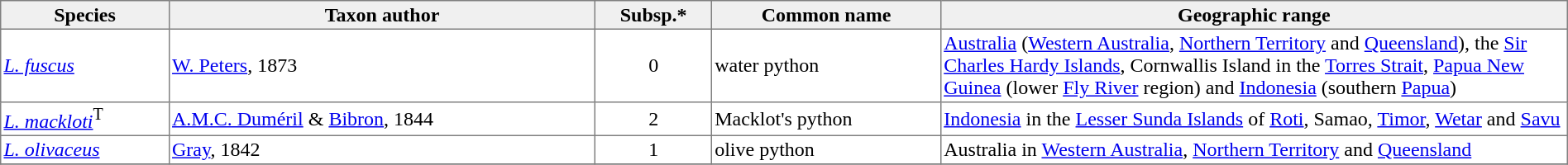<table cellspacing=0 cellpadding=2 border=1 style="border-collapse: collapse;">
<tr>
<th bgcolor="#f0f0f0">Species</th>
<th bgcolor="#f0f0f0">Taxon author</th>
<th bgcolor="#f0f0f0">Subsp.*</th>
<th bgcolor="#f0f0f0">Common name</th>
<th bgcolor="#f0f0f0">Geographic range</th>
</tr>
<tr>
<td><em><a href='#'>L. fuscus</a></em><br></td>
<td><a href='#'>W. Peters</a>, 1873</td>
<td align="center">0</td>
<td>water python</td>
<td style="width:40%"><a href='#'>Australia</a> (<a href='#'>Western Australia</a>, <a href='#'>Northern Territory</a> and <a href='#'>Queensland</a>), the <a href='#'>Sir Charles Hardy Islands</a>, Cornwallis Island in the <a href='#'>Torres Strait</a>, <a href='#'>Papua New Guinea</a> (lower <a href='#'>Fly River</a> region) and <a href='#'>Indonesia</a> (southern <a href='#'>Papua</a>)</td>
</tr>
<tr>
<td><em><a href='#'>L. mackloti</a></em><span><sup>T</sup></span><br></td>
<td><a href='#'>A.M.C. Duméril</a> & <a href='#'>Bibron</a>, 1844</td>
<td align="center">2</td>
<td>Macklot's python</td>
<td><a href='#'>Indonesia</a> in the <a href='#'>Lesser Sunda Islands</a> of <a href='#'>Roti</a>, Samao, <a href='#'>Timor</a>, <a href='#'>Wetar</a> and <a href='#'>Savu</a></td>
</tr>
<tr>
<td><em><a href='#'>L. olivaceus</a></em><br></td>
<td><a href='#'>Gray</a>, 1842</td>
<td align="center">1</td>
<td>olive python</td>
<td>Australia in <a href='#'>Western Australia</a>, <a href='#'>Northern Territory</a> and <a href='#'>Queensland</a></td>
</tr>
<tr>
</tr>
</table>
